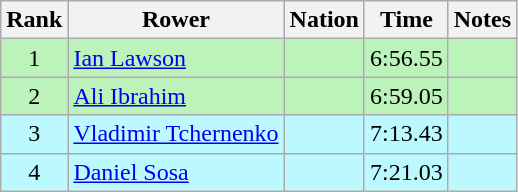<table class="wikitable sortable" style="text-align:center">
<tr>
<th>Rank</th>
<th>Rower</th>
<th>Nation</th>
<th>Time</th>
<th>Notes</th>
</tr>
<tr bgcolor=bbf3bb>
<td>1</td>
<td align=left><a href='#'>Ian Lawson</a></td>
<td align=left></td>
<td>6:56.55</td>
<td></td>
</tr>
<tr bgcolor=bbf3bb>
<td>2</td>
<td align=left><a href='#'>Ali Ibrahim</a></td>
<td align=left></td>
<td>6:59.05</td>
<td></td>
</tr>
<tr bgcolor=bbf9ff>
<td>3</td>
<td align=left><a href='#'>Vladimir Tchernenko</a></td>
<td align=left></td>
<td>7:13.43</td>
<td></td>
</tr>
<tr bgcolor=bbf9ff>
<td>4</td>
<td align=left><a href='#'>Daniel Sosa</a></td>
<td align=left></td>
<td>7:21.03</td>
<td></td>
</tr>
</table>
